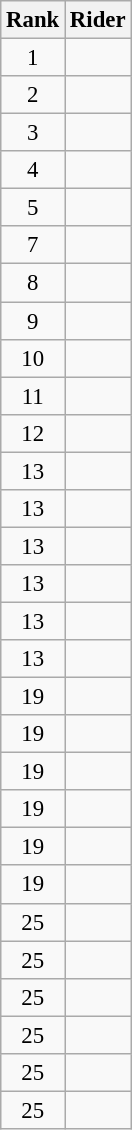<table class="wikitable" style="font-size:95%" style="width:25em;">
<tr>
<th>Rank</th>
<th>Rider</th>
</tr>
<tr>
<td align=center>1</td>
<td></td>
</tr>
<tr>
<td align=center>2</td>
<td></td>
</tr>
<tr>
<td align=center>3</td>
<td></td>
</tr>
<tr>
<td align=center>4</td>
<td></td>
</tr>
<tr>
<td align=center>5</td>
<td></td>
</tr>
<tr>
<td align=center>7</td>
<td></td>
</tr>
<tr>
<td align=center>8</td>
<td></td>
</tr>
<tr>
<td align=center>9</td>
<td></td>
</tr>
<tr>
<td align=center>10</td>
<td></td>
</tr>
<tr>
<td align=center>11</td>
<td></td>
</tr>
<tr>
<td align=center>12</td>
<td></td>
</tr>
<tr>
<td align=center>13</td>
<td></td>
</tr>
<tr>
<td align=center>13</td>
<td></td>
</tr>
<tr>
<td align=center>13</td>
<td></td>
</tr>
<tr>
<td align=center>13</td>
<td></td>
</tr>
<tr>
<td align=center>13</td>
<td></td>
</tr>
<tr>
<td align=center>13</td>
<td></td>
</tr>
<tr>
<td align=center>19</td>
<td></td>
</tr>
<tr>
<td align=center>19</td>
<td></td>
</tr>
<tr>
<td align=center>19</td>
<td></td>
</tr>
<tr>
<td align=center>19</td>
<td></td>
</tr>
<tr>
<td align=center>19</td>
<td></td>
</tr>
<tr>
<td align=center>19</td>
<td></td>
</tr>
<tr>
<td align=center>25</td>
<td></td>
</tr>
<tr>
<td align=center>25</td>
<td></td>
</tr>
<tr>
<td align=center>25</td>
<td></td>
</tr>
<tr>
<td align=center>25</td>
<td></td>
</tr>
<tr>
<td align=center>25</td>
<td></td>
</tr>
<tr>
<td align=center>25</td>
<td></td>
</tr>
</table>
